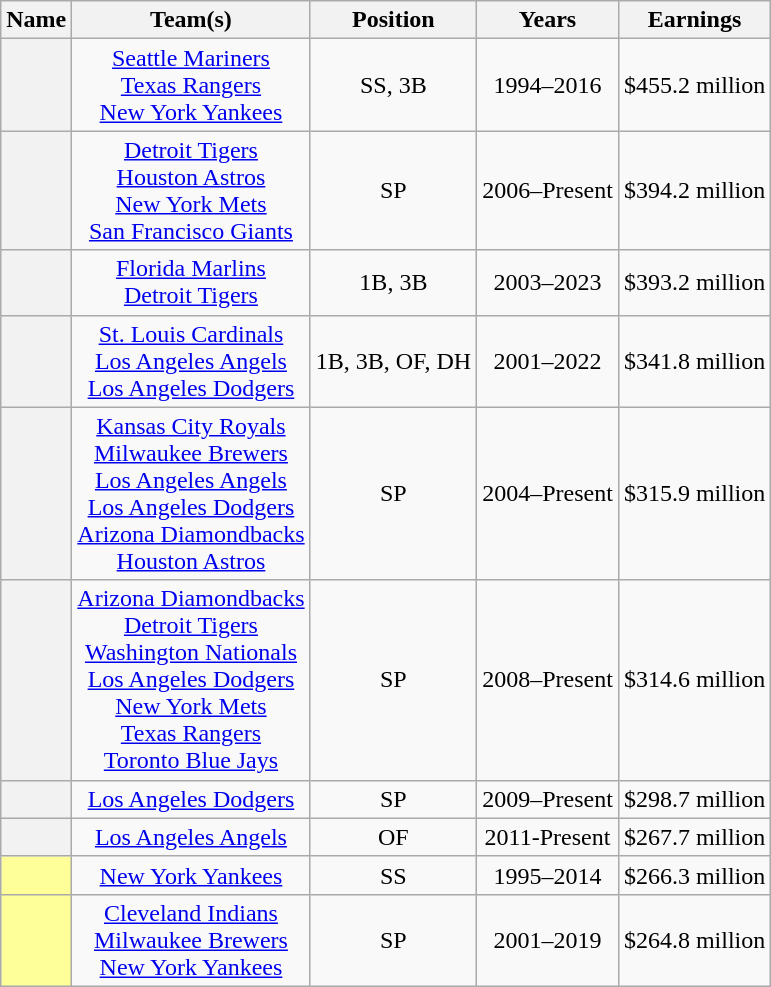<table class="wikitable sortable plainrowheaders" style="text-align:center;">
<tr>
<th scope="col">Name</th>
<th scope="col">Team(s)</th>
<th scope="col">Position</th>
<th scope="col">Years</th>
<th scope="col">Earnings</th>
</tr>
<tr>
<th scope="row" style="text-align: center;"></th>
<td><a href='#'>Seattle Mariners</a><br><a href='#'>Texas Rangers</a><br><a href='#'>New York Yankees</a></td>
<td>SS, 3B</td>
<td>1994–2016</td>
<td>$455.2 million</td>
</tr>
<tr>
<th scope="row" style="text-align: center;"></th>
<td><a href='#'>Detroit Tigers</a><br><a href='#'>Houston Astros</a><br><a href='#'>New York Mets</a><br><a href='#'>San Francisco Giants</a></td>
<td>SP</td>
<td>2006–Present</td>
<td>$394.2 million</td>
</tr>
<tr>
<th scope="row" style="text-align: center;"></th>
<td><a href='#'>Florida Marlins</a><br><a href='#'>Detroit Tigers</a></td>
<td>1B, 3B</td>
<td>2003–2023</td>
<td>$393.2 million</td>
</tr>
<tr>
<th scope="row" style="text-align: center;"></th>
<td><a href='#'>St. Louis Cardinals</a><br><a href='#'>Los Angeles Angels</a><br><a href='#'>Los Angeles Dodgers</a></td>
<td>1B, 3B, OF, DH</td>
<td>2001–2022</td>
<td>$341.8 million</td>
</tr>
<tr>
<th scope="row" style="text-align: center;"></th>
<td><a href='#'>Kansas City Royals</a><br><a href='#'>Milwaukee Brewers</a><br><a href='#'>Los Angeles Angels</a><br><a href='#'>Los Angeles Dodgers</a><br><a href='#'>Arizona Diamondbacks</a><br><a href='#'>Houston Astros</a></td>
<td>SP</td>
<td>2004–Present</td>
<td>$315.9 million</td>
</tr>
<tr>
<th scope="row" style="text-align: center;"></th>
<td><a href='#'>Arizona Diamondbacks</a><br><a href='#'>Detroit Tigers</a><br><a href='#'>Washington Nationals</a><br><a href='#'>Los Angeles Dodgers</a><br><a href='#'>New York Mets</a><br><a href='#'>Texas Rangers</a><br><a href='#'>Toronto Blue Jays</a></td>
<td>SP</td>
<td>2008–Present</td>
<td>$314.6 million</td>
</tr>
<tr>
<th scope="row" style="text-align: center;"></th>
<td><a href='#'>Los Angeles Dodgers</a></td>
<td>SP</td>
<td>2009–Present</td>
<td>$298.7 million</td>
</tr>
<tr>
<th scope="row" style="text-align: center;"></th>
<td><a href='#'>Los Angeles Angels</a></td>
<td>OF</td>
<td>2011-Present</td>
<td>$267.7 million</td>
</tr>
<tr>
<td style="background:#ff9;"></td>
<td><a href='#'>New York Yankees</a></td>
<td>SS</td>
<td>1995–2014</td>
<td>$266.3 million</td>
</tr>
<tr>
<td style="background:#ff9;"></td>
<td><a href='#'>Cleveland Indians</a><br><a href='#'>Milwaukee Brewers</a><br><a href='#'>New York Yankees</a></td>
<td>SP</td>
<td>2001–2019</td>
<td>$264.8 million</td>
</tr>
</table>
